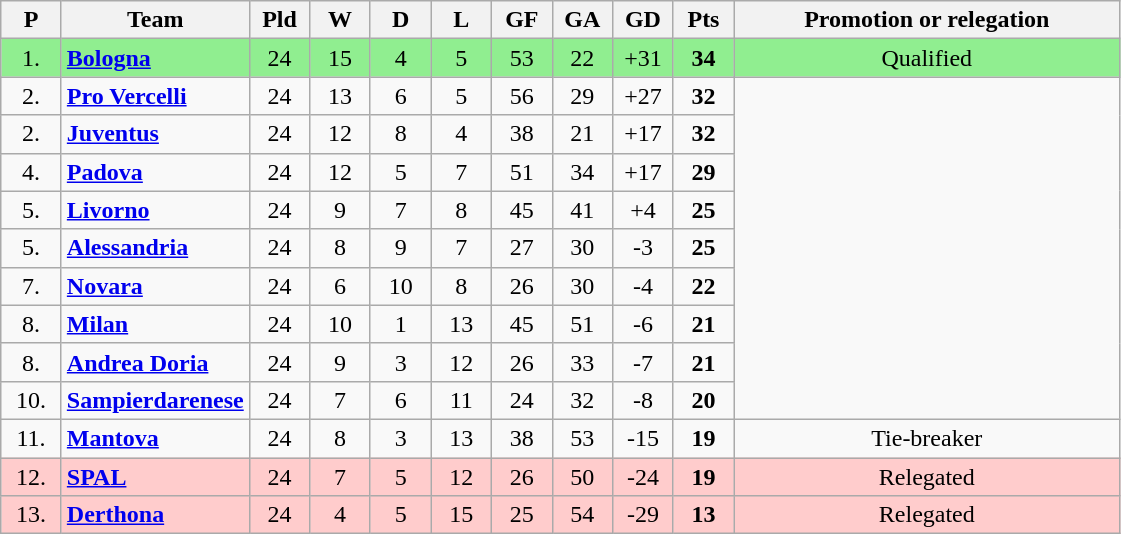<table class="wikitable sortable" style="text-align: center;">
<tr>
<th width=33>P<br></th>
<th>Team<br></th>
<th width=33>Pld<br></th>
<th width=33>W<br></th>
<th width=33>D<br></th>
<th width=33>L<br></th>
<th width=33>GF<br></th>
<th width=33>GA<br></th>
<th width=33>GD<br></th>
<th width=33>Pts<br></th>
<th class="unsortable" width=250>Promotion or relegation<br></th>
</tr>
<tr style="background: #90EE90;">
<td>1.</td>
<td align="left"><strong><a href='#'>Bologna</a></strong></td>
<td>24</td>
<td>15</td>
<td>4</td>
<td>5</td>
<td>53</td>
<td>22</td>
<td>+31</td>
<td><strong>34</strong></td>
<td>Qualified</td>
</tr>
<tr>
<td>2.</td>
<td align="left"><strong><a href='#'>Pro Vercelli</a></strong></td>
<td>24</td>
<td>13</td>
<td>6</td>
<td>5</td>
<td>56</td>
<td>29</td>
<td>+27</td>
<td><strong>32</strong></td>
</tr>
<tr>
<td>2.</td>
<td align="left"><strong><a href='#'>Juventus</a></strong></td>
<td>24</td>
<td>12</td>
<td>8</td>
<td>4</td>
<td>38</td>
<td>21</td>
<td>+17</td>
<td><strong>32</strong></td>
</tr>
<tr>
<td>4.</td>
<td align="left"><strong><a href='#'>Padova</a></strong></td>
<td>24</td>
<td>12</td>
<td>5</td>
<td>7</td>
<td>51</td>
<td>34</td>
<td>+17</td>
<td><strong>29</strong></td>
</tr>
<tr>
<td>5.</td>
<td align="left"><strong><a href='#'>Livorno</a></strong></td>
<td>24</td>
<td>9</td>
<td>7</td>
<td>8</td>
<td>45</td>
<td>41</td>
<td>+4</td>
<td><strong>25</strong></td>
</tr>
<tr>
<td>5.</td>
<td align="left"><strong><a href='#'>Alessandria</a></strong></td>
<td>24</td>
<td>8</td>
<td>9</td>
<td>7</td>
<td>27</td>
<td>30</td>
<td>-3</td>
<td><strong>25</strong></td>
</tr>
<tr>
<td>7.</td>
<td align="left"><strong><a href='#'>Novara</a></strong></td>
<td>24</td>
<td>6</td>
<td>10</td>
<td>8</td>
<td>26</td>
<td>30</td>
<td>-4</td>
<td><strong>22</strong></td>
</tr>
<tr>
<td>8.</td>
<td align="left"><strong><a href='#'>Milan</a></strong></td>
<td>24</td>
<td>10</td>
<td>1</td>
<td>13</td>
<td>45</td>
<td>51</td>
<td>-6</td>
<td><strong>21</strong></td>
</tr>
<tr>
<td>8.</td>
<td align="left"><strong><a href='#'>Andrea Doria</a></strong></td>
<td>24</td>
<td>9</td>
<td>3</td>
<td>12</td>
<td>26</td>
<td>33</td>
<td>-7</td>
<td><strong>21</strong></td>
</tr>
<tr>
<td>10.</td>
<td align="left"><strong><a href='#'>Sampierdarenese</a></strong></td>
<td>24</td>
<td>7</td>
<td>6</td>
<td>11</td>
<td>24</td>
<td>32</td>
<td>-8</td>
<td><strong>20</strong></td>
</tr>
<tr>
<td>11.</td>
<td align="left"><strong><a href='#'>Mantova</a></strong></td>
<td>24</td>
<td>8</td>
<td>3</td>
<td>13</td>
<td>38</td>
<td>53</td>
<td>-15</td>
<td><strong>19</strong></td>
<td style="text-align:center">Tie-breaker</td>
</tr>
<tr style="background: #FFCCCC;">
<td>12.</td>
<td align="left"><strong><a href='#'>SPAL</a></strong></td>
<td>24</td>
<td>7</td>
<td>5</td>
<td>12</td>
<td>26</td>
<td>50</td>
<td>-24</td>
<td><strong>19</strong></td>
<td style="text-align:center">Relegated</td>
</tr>
<tr style="background:#FFCCCC">
<td>13.</td>
<td align="left"><strong><a href='#'>Derthona</a></strong></td>
<td>24</td>
<td>4</td>
<td>5</td>
<td>15</td>
<td>25</td>
<td>54</td>
<td>-29</td>
<td><strong>13</strong></td>
<td>Relegated</td>
</tr>
</table>
